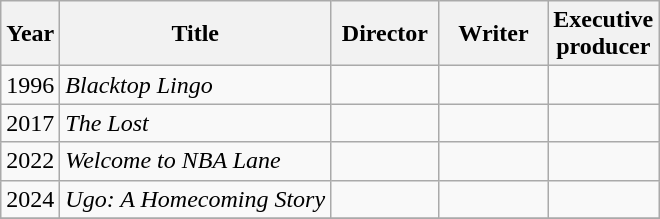<table class="wikitable">
<tr>
<th>Year</th>
<th>Title</th>
<th width=65>Director</th>
<th width=65>Writer</th>
<th>Executive<br>producer</th>
</tr>
<tr>
<td>1996</td>
<td><em>Blacktop Lingo</em></td>
<td></td>
<td></td>
<td></td>
</tr>
<tr>
<td>2017</td>
<td><em>The Lost</em></td>
<td></td>
<td></td>
<td></td>
</tr>
<tr>
<td>2022</td>
<td><em>Welcome to NBA Lane</em></td>
<td></td>
<td></td>
<td></td>
</tr>
<tr>
<td>2024</td>
<td><em>Ugo: A Homecoming Story</em></td>
<td></td>
<td></td>
<td></td>
</tr>
<tr>
</tr>
</table>
